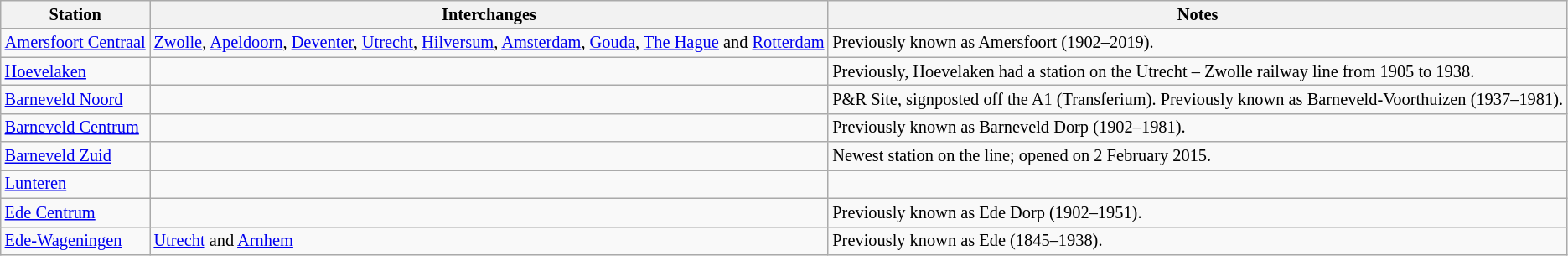<table class="wikitable" style="font-size:85%;">
<tr>
<th>Station</th>
<th>Interchanges</th>
<th>Notes</th>
</tr>
<tr>
<td><a href='#'>Amersfoort Centraal</a></td>
<td><a href='#'>Zwolle</a>, <a href='#'>Apeldoorn</a>, <a href='#'>Deventer</a>, <a href='#'>Utrecht</a>, <a href='#'>Hilversum</a>, <a href='#'>Amsterdam</a>, <a href='#'>Gouda</a>, <a href='#'>The Hague</a> and <a href='#'>Rotterdam</a></td>
<td>Previously known as Amersfoort (1902–2019).</td>
</tr>
<tr>
<td><a href='#'>Hoevelaken</a></td>
<td></td>
<td>Previously, Hoevelaken had a station on the Utrecht – Zwolle railway line from 1905 to 1938.</td>
</tr>
<tr>
<td><a href='#'>Barneveld Noord</a></td>
<td></td>
<td>P&R Site, signposted off the A1 (Transferium). Previously known as Barneveld-Voorthuizen (1937–1981).</td>
</tr>
<tr>
<td><a href='#'>Barneveld Centrum</a></td>
<td></td>
<td>Previously known as Barneveld Dorp (1902–1981).</td>
</tr>
<tr>
<td><a href='#'>Barneveld Zuid</a></td>
<td></td>
<td>Newest station on the line; opened on 2 February 2015.</td>
</tr>
<tr>
<td><a href='#'>Lunteren</a></td>
<td></td>
<td></td>
</tr>
<tr>
<td><a href='#'>Ede Centrum</a></td>
<td></td>
<td>Previously known as Ede Dorp (1902–1951).</td>
</tr>
<tr>
<td><a href='#'>Ede-Wageningen</a></td>
<td><a href='#'>Utrecht</a> and <a href='#'>Arnhem</a></td>
<td>Previously known as Ede (1845–1938).</td>
</tr>
</table>
